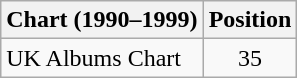<table class="wikitable sortable">
<tr>
<th>Chart (1990–1999)</th>
<th>Position</th>
</tr>
<tr>
<td>UK Albums Chart</td>
<td style="text-align:center;">35</td>
</tr>
</table>
